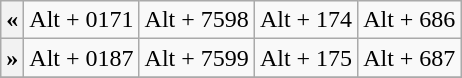<table class=wikitable>
<tr>
<th>«</th>
<td>Alt + 0171</td>
<td>Alt + 7598</td>
<td>Alt + 174</td>
<td>Alt + 686</td>
</tr>
<tr>
<th>»</th>
<td>Alt + 0187</td>
<td>Alt + 7599</td>
<td>Alt + 175</td>
<td>Alt + 687</td>
</tr>
<tr>
</tr>
</table>
